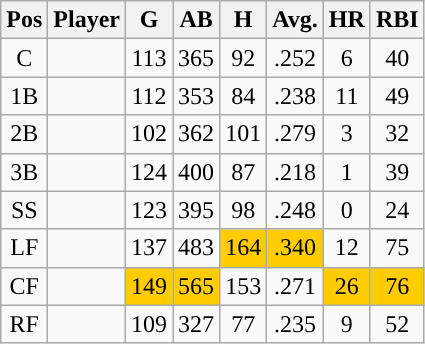<table class="wikitable sortable">
<tr>
<th>Pos</th>
<th>Player</th>
<th>G</th>
<th>AB</th>
<th>H</th>
<th>Avg.</th>
<th>HR</th>
<th>RBI</th>
</tr>
<tr align="center">
<td>C</td>
<td></td>
<td>113</td>
<td>365</td>
<td>92</td>
<td>.252</td>
<td>6</td>
<td>40</td>
</tr>
<tr align="center">
<td>1B</td>
<td></td>
<td>112</td>
<td>353</td>
<td>84</td>
<td>.238</td>
<td>11</td>
<td>49</td>
</tr>
<tr align="center">
<td>2B</td>
<td></td>
<td>102</td>
<td>362</td>
<td>101</td>
<td>.279</td>
<td>3</td>
<td>32</td>
</tr>
<tr align="center">
<td>3B</td>
<td></td>
<td>124</td>
<td>400</td>
<td>87</td>
<td>.218</td>
<td>1</td>
<td>39</td>
</tr>
<tr align="center">
<td>SS</td>
<td></td>
<td>123</td>
<td>395</td>
<td>98</td>
<td>.248</td>
<td>0</td>
<td>24</td>
</tr>
<tr align="center">
<td>LF</td>
<td></td>
<td>137</td>
<td>483</td>
<td bgcolor="#FFCC00">164</td>
<td bgcolor="#FFCC00">.340</td>
<td>12</td>
<td>75</td>
</tr>
<tr align="center">
<td>CF</td>
<td></td>
<td bgcolor="#FFCC00">149</td>
<td bgcolor="#FFCC00">565</td>
<td>153</td>
<td>.271</td>
<td bgcolor="#FFCC00">26</td>
<td bgcolor="#FFCC00">76</td>
</tr>
<tr align="center">
<td>RF</td>
<td></td>
<td>109</td>
<td>327</td>
<td>77</td>
<td>.235</td>
<td>9</td>
<td>52</td>
</tr>
</table>
